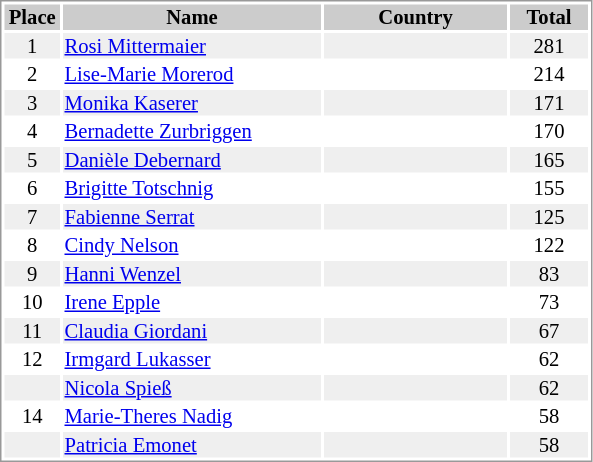<table border="0" style="border: 1px solid #999; background-color:#FFFFFF; text-align:center; font-size:86%; line-height:15px;">
<tr align="center" bgcolor="#CCCCCC">
<th width=35>Place</th>
<th width=170>Name</th>
<th width=120>Country</th>
<th width=50>Total</th>
</tr>
<tr bgcolor="#EFEFEF">
<td>1</td>
<td align="left"><a href='#'>Rosi Mittermaier</a></td>
<td align="left"></td>
<td>281</td>
</tr>
<tr>
<td>2</td>
<td align="left"><a href='#'>Lise-Marie Morerod</a></td>
<td align="left"></td>
<td>214</td>
</tr>
<tr bgcolor="#EFEFEF">
<td>3</td>
<td align="left"><a href='#'>Monika Kaserer</a></td>
<td align="left"></td>
<td>171</td>
</tr>
<tr>
<td>4</td>
<td align="left"><a href='#'>Bernadette Zurbriggen</a></td>
<td align="left"></td>
<td>170</td>
</tr>
<tr bgcolor="#EFEFEF">
<td>5</td>
<td align="left"><a href='#'>Danièle Debernard</a></td>
<td align="left"></td>
<td>165</td>
</tr>
<tr>
<td>6</td>
<td align="left"><a href='#'>Brigitte Totschnig</a></td>
<td align="left"></td>
<td>155</td>
</tr>
<tr bgcolor="#EFEFEF">
<td>7</td>
<td align="left"><a href='#'>Fabienne Serrat</a></td>
<td align="left"></td>
<td>125</td>
</tr>
<tr>
<td>8</td>
<td align="left"><a href='#'>Cindy Nelson</a></td>
<td align="left"></td>
<td>122</td>
</tr>
<tr bgcolor="#EFEFEF">
<td>9</td>
<td align="left"><a href='#'>Hanni Wenzel</a></td>
<td align="left"></td>
<td>83</td>
</tr>
<tr>
<td>10</td>
<td align="left"><a href='#'>Irene Epple</a></td>
<td align="left"></td>
<td>73</td>
</tr>
<tr bgcolor="#EFEFEF">
<td>11</td>
<td align="left"><a href='#'>Claudia Giordani</a></td>
<td align="left"></td>
<td>67</td>
</tr>
<tr>
<td>12</td>
<td align="left"><a href='#'>Irmgard Lukasser</a></td>
<td align="left"></td>
<td>62</td>
</tr>
<tr bgcolor="#EFEFEF">
<td></td>
<td align="left"><a href='#'>Nicola Spieß</a></td>
<td align="left"></td>
<td>62</td>
</tr>
<tr>
<td>14</td>
<td align="left"><a href='#'>Marie-Theres Nadig</a></td>
<td align="left"></td>
<td>58</td>
</tr>
<tr bgcolor="#EFEFEF">
<td></td>
<td align="left"><a href='#'>Patricia Emonet</a></td>
<td align="left"></td>
<td>58</td>
</tr>
</table>
